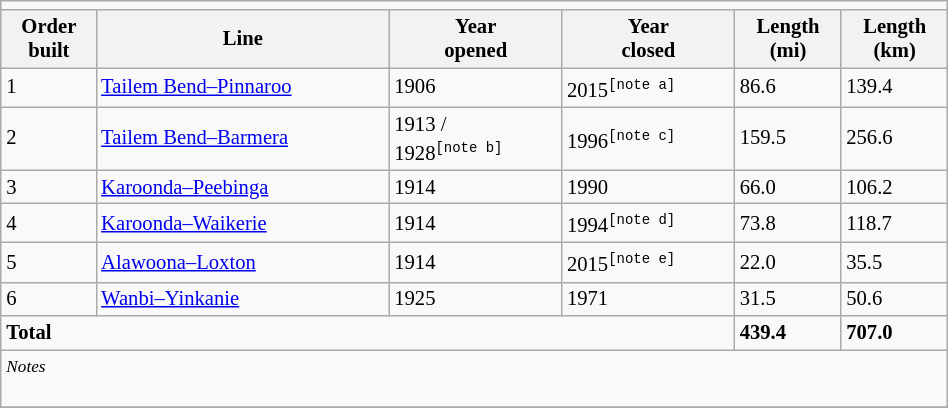<table class="wikitable vertical-align-top floatright mw-collapsible mw-collapsed" border= "1" style= "width:50%; font-size: 86%; float:right; margin-left:2em; margin-right:2em; margin-bottom:2em">
<tr>
<td colspan="6"></td>
</tr>
<tr>
<th scope="col">Order<br>built</th>
<th scope="col">Line</th>
<th scope="col">Year<br>opened</th>
<th scope="col">Year<br>closed</th>
<th scope="col">Length<br>(mi)</th>
<th scope="col">Length<br>(km)</th>
</tr>
<tr>
<td>1</td>
<td><a href='#'>Tailem Bend–Pinnaroo</a></td>
<td>1906</td>
<td>2015<sup><kbd><span>[note a]</span></kbd></sup></td>
<td>86.6</td>
<td>139.4</td>
</tr>
<tr>
<td>2</td>
<td><a href='#'>Tailem Bend–Barmera</a></td>
<td>1913 /<br>1928<sup><kbd><span>[note b]</span></kbd></sup></td>
<td>1996<sup><kbd><span>[note c]</span></kbd></sup></td>
<td>159.5</td>
<td>256.6</td>
</tr>
<tr>
<td>3</td>
<td><a href='#'>Karoonda–Peebinga</a></td>
<td>1914</td>
<td>1990</td>
<td>66.0</td>
<td>106.2</td>
</tr>
<tr>
<td>4</td>
<td><a href='#'>Karoonda–Waikerie</a></td>
<td>1914</td>
<td>1994<sup><kbd><span>[note d]</span></kbd></sup></td>
<td>73.8</td>
<td>118.7</td>
</tr>
<tr>
<td>5</td>
<td><a href='#'>Alawoona–Loxton</a></td>
<td>1914</td>
<td>2015<sup><kbd><span>[note e]</span></kbd></sup></td>
<td>22.0</td>
<td>35.5</td>
</tr>
<tr>
<td>6</td>
<td><a href='#'>Wanbi–Yinkanie</a></td>
<td>1925</td>
<td>1971</td>
<td>31.5</td>
<td>50.6</td>
</tr>
<tr>
<td colspan="4"><strong>Total</strong></td>
<td><strong>439.4</strong></td>
<td><strong>707.0</strong></td>
</tr>
<tr>
<td colspan="6"><small><em>Notes</em><br></small><br></td>
</tr>
<tr>
</tr>
</table>
